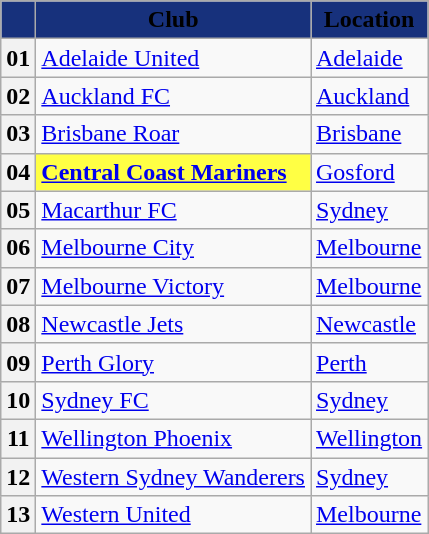<table class="wikitable sortable" style="text-align:left">
<tr>
<th style="background:#17317c;"></th>
<th style="background:#17317c;"><span>Club</span></th>
<th style="background:#17317c;"><span>Location</span></th>
</tr>
<tr>
<th>01</th>
<td><a href='#'>Adelaide United</a></td>
<td><a href='#'>Adelaide</a></td>
</tr>
<tr>
<th>02</th>
<td> <a href='#'>Auckland FC</a></td>
<td><a href='#'>Auckland</a></td>
</tr>
<tr>
<th>03</th>
<td><a href='#'>Brisbane Roar</a></td>
<td><a href='#'>Brisbane</a></td>
</tr>
<tr>
<th>04</th>
<td bgcolor=#ffff44><strong><a href='#'>Central Coast Mariners</a></strong></td>
<td><a href='#'>Gosford</a></td>
</tr>
<tr>
<th>05</th>
<td><a href='#'>Macarthur FC</a></td>
<td><a href='#'>Sydney</a></td>
</tr>
<tr>
<th>06</th>
<td><a href='#'>Melbourne City</a></td>
<td><a href='#'>Melbourne</a></td>
</tr>
<tr>
<th>07</th>
<td><a href='#'>Melbourne Victory</a></td>
<td><a href='#'>Melbourne</a></td>
</tr>
<tr>
<th>08</th>
<td><a href='#'>Newcastle Jets</a></td>
<td><a href='#'>Newcastle</a></td>
</tr>
<tr>
<th>09</th>
<td><a href='#'>Perth Glory</a></td>
<td><a href='#'>Perth</a></td>
</tr>
<tr>
<th>10</th>
<td><a href='#'>Sydney FC</a></td>
<td><a href='#'>Sydney</a></td>
</tr>
<tr>
<th>11</th>
<td> <a href='#'>Wellington Phoenix</a></td>
<td><a href='#'>Wellington</a></td>
</tr>
<tr>
<th>12</th>
<td><a href='#'>Western Sydney Wanderers</a></td>
<td><a href='#'>Sydney</a></td>
</tr>
<tr>
<th>13</th>
<td><a href='#'>Western United</a></td>
<td><a href='#'>Melbourne</a></td>
</tr>
</table>
